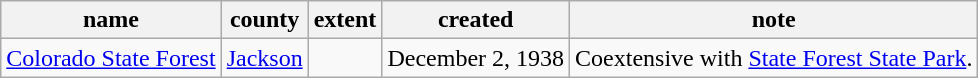<table class="wikitable sortable">
<tr>
<th>name</th>
<th>county</th>
<th>extent</th>
<th>created</th>
<th>note</th>
</tr>
<tr>
<td><a href='#'>Colorado State Forest</a></td>
<td><a href='#'>Jackson</a></td>
<td align=center></td>
<td>December 2, 1938</td>
<td>Coextensive with <a href='#'>State Forest State Park</a>.</td>
</tr>
</table>
